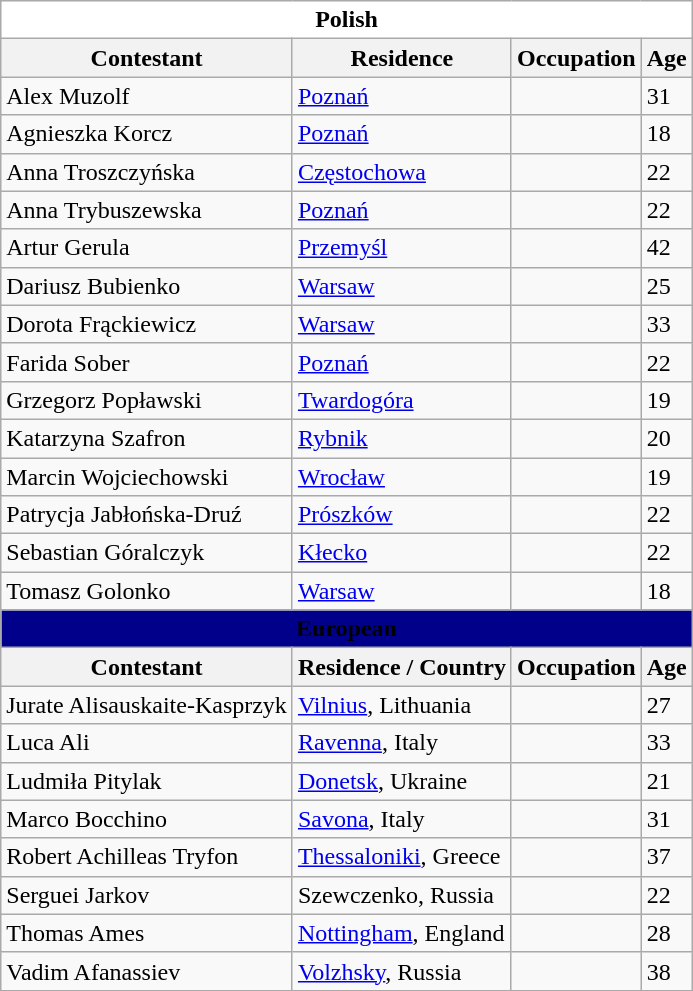<table class=wikitable>
<tr>
<td colspan=4 style="text-align:center" bgcolor="#FFFFFF"><span><strong>Polish</strong></span></td>
</tr>
<tr>
<th>Contestant</th>
<th>Residence</th>
<th>Occupation</th>
<th>Age</th>
</tr>
<tr>
<td>Alex Muzolf</td>
<td><a href='#'>Poznań</a></td>
<td></td>
<td>31</td>
</tr>
<tr>
<td>Agnieszka Korcz</td>
<td><a href='#'>Poznań</a></td>
<td></td>
<td>18</td>
</tr>
<tr>
<td>Anna Troszczyńska</td>
<td><a href='#'>Częstochowa</a></td>
<td></td>
<td>22</td>
</tr>
<tr>
<td>Anna Trybuszewska</td>
<td><a href='#'>Poznań</a></td>
<td></td>
<td>22</td>
</tr>
<tr>
<td>Artur Gerula</td>
<td><a href='#'>Przemyśl</a></td>
<td></td>
<td>42</td>
</tr>
<tr>
<td>Dariusz Bubienko</td>
<td><a href='#'>Warsaw</a></td>
<td></td>
<td>25</td>
</tr>
<tr>
<td>Dorota Frąckiewicz</td>
<td><a href='#'>Warsaw</a></td>
<td></td>
<td>33</td>
</tr>
<tr>
<td>Farida Sober</td>
<td><a href='#'>Poznań</a></td>
<td></td>
<td>22</td>
</tr>
<tr>
<td>Grzegorz Popławski</td>
<td><a href='#'>Twardogóra</a></td>
<td></td>
<td>19</td>
</tr>
<tr>
<td>Katarzyna Szafron</td>
<td><a href='#'>Rybnik</a></td>
<td></td>
<td>20</td>
</tr>
<tr>
<td>Marcin Wojciechowski</td>
<td><a href='#'>Wrocław</a></td>
<td></td>
<td>19</td>
</tr>
<tr>
<td>Patrycja Jabłońska-Druź</td>
<td><a href='#'>Prószków</a></td>
<td></td>
<td>22</td>
</tr>
<tr>
<td>Sebastian Góralczyk</td>
<td><a href='#'>Kłecko</a></td>
<td></td>
<td>22</td>
</tr>
<tr>
<td>Tomasz Golonko</td>
<td><a href='#'>Warsaw</a></td>
<td></td>
<td>18</td>
</tr>
<tr>
<td colspan=4 style="text-align:center" bgcolor="#00008B"><span><strong>European</strong></span></td>
</tr>
<tr>
<th>Contestant</th>
<th>Residence / Country</th>
<th>Occupation</th>
<th>Age</th>
</tr>
<tr>
<td>Jurate Alisauskaite-Kasprzyk</td>
<td><a href='#'>Vilnius</a>, Lithuania</td>
<td></td>
<td>27</td>
</tr>
<tr>
<td>Luca Ali</td>
<td><a href='#'>Ravenna</a>, Italy</td>
<td></td>
<td>33</td>
</tr>
<tr>
<td>Ludmiła Pitylak</td>
<td><a href='#'>Donetsk</a>, Ukraine</td>
<td></td>
<td>21</td>
</tr>
<tr>
<td>Marco Bocchino</td>
<td><a href='#'>Savona</a>, Italy</td>
<td></td>
<td>31</td>
</tr>
<tr>
<td>Robert Achilleas Tryfon</td>
<td><a href='#'>Thessaloniki</a>, Greece</td>
<td></td>
<td>37</td>
</tr>
<tr>
<td>Serguei Jarkov</td>
<td>Szewczenko, Russia</td>
<td></td>
<td>22</td>
</tr>
<tr>
<td>Thomas Ames</td>
<td><a href='#'>Nottingham</a>, England</td>
<td></td>
<td>28</td>
</tr>
<tr>
<td>Vadim Afanassiev</td>
<td><a href='#'>Volzhsky</a>, Russia</td>
<td></td>
<td>38</td>
</tr>
<tr>
</tr>
</table>
